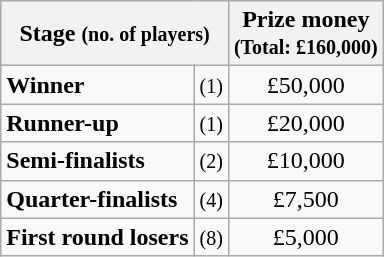<table class="wikitable">
<tr>
<th colspan="2">Stage <small>(no. of players)</small></th>
<th>Prize money<br><small>(Total: £160,000)</small></th>
</tr>
<tr>
<td><strong>Winner</strong></td>
<td align="center"><small>(1)</small></td>
<td align="center">£50,000</td>
</tr>
<tr>
<td><strong>Runner-up</strong></td>
<td align="center"><small>(1)</small></td>
<td align="center">£20,000</td>
</tr>
<tr>
<td><strong>Semi-finalists</strong></td>
<td align="center"><small>(2)</small></td>
<td align="center">£10,000</td>
</tr>
<tr>
<td><strong>Quarter-finalists</strong></td>
<td align="center"><small>(4)</small></td>
<td align="center">£7,500</td>
</tr>
<tr>
<td><strong>First round losers</strong></td>
<td align="center"><small>(8)</small></td>
<td align="center">£5,000</td>
</tr>
</table>
